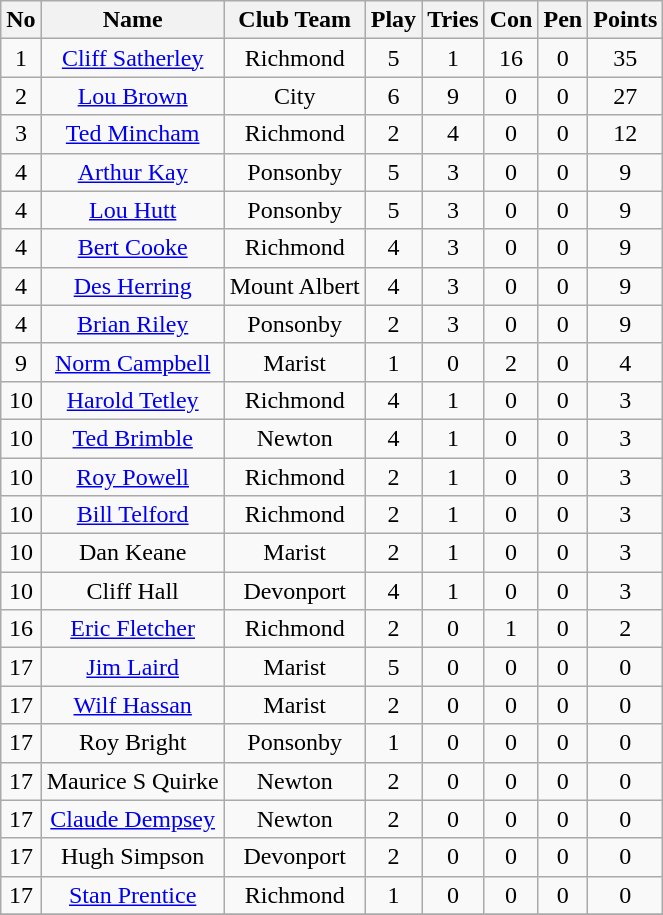<table class="wikitable sortable" style="text-align: center;">
<tr>
<th>No</th>
<th>Name</th>
<th>Club Team</th>
<th>Play</th>
<th>Tries</th>
<th>Con</th>
<th>Pen</th>
<th>Points</th>
</tr>
<tr>
<td>1</td>
<td><a href='#'>Cliff Satherley</a></td>
<td>Richmond</td>
<td>5</td>
<td>1</td>
<td>16</td>
<td>0</td>
<td>35</td>
</tr>
<tr>
<td>2</td>
<td><a href='#'>Lou Brown</a></td>
<td>City</td>
<td>6</td>
<td>9</td>
<td>0</td>
<td>0</td>
<td>27</td>
</tr>
<tr>
<td>3</td>
<td><a href='#'>Ted Mincham</a></td>
<td>Richmond</td>
<td>2</td>
<td>4</td>
<td>0</td>
<td>0</td>
<td>12</td>
</tr>
<tr>
<td>4</td>
<td><a href='#'>Arthur Kay</a></td>
<td>Ponsonby</td>
<td>5</td>
<td>3</td>
<td>0</td>
<td>0</td>
<td>9</td>
</tr>
<tr>
<td>4</td>
<td><a href='#'>Lou Hutt</a></td>
<td>Ponsonby</td>
<td>5</td>
<td>3</td>
<td>0</td>
<td>0</td>
<td>9</td>
</tr>
<tr>
<td>4</td>
<td><a href='#'>Bert Cooke</a></td>
<td>Richmond</td>
<td>4</td>
<td>3</td>
<td>0</td>
<td>0</td>
<td>9</td>
</tr>
<tr>
<td>4</td>
<td><a href='#'>Des Herring</a></td>
<td>Mount Albert</td>
<td>4</td>
<td>3</td>
<td>0</td>
<td>0</td>
<td>9</td>
</tr>
<tr>
<td>4</td>
<td><a href='#'>Brian Riley</a></td>
<td>Ponsonby</td>
<td>2</td>
<td>3</td>
<td>0</td>
<td>0</td>
<td>9</td>
</tr>
<tr>
<td>9</td>
<td><a href='#'>Norm Campbell</a></td>
<td>Marist</td>
<td>1</td>
<td>0</td>
<td>2</td>
<td>0</td>
<td>4</td>
</tr>
<tr>
<td>10</td>
<td><a href='#'>Harold Tetley</a></td>
<td>Richmond</td>
<td>4</td>
<td>1</td>
<td>0</td>
<td>0</td>
<td>3</td>
</tr>
<tr>
<td>10</td>
<td><a href='#'>Ted Brimble</a></td>
<td>Newton</td>
<td>4</td>
<td>1</td>
<td>0</td>
<td>0</td>
<td>3</td>
</tr>
<tr>
<td>10</td>
<td><a href='#'>Roy Powell</a></td>
<td>Richmond</td>
<td>2</td>
<td>1</td>
<td>0</td>
<td>0</td>
<td>3</td>
</tr>
<tr>
<td>10</td>
<td><a href='#'>Bill Telford</a></td>
<td>Richmond</td>
<td>2</td>
<td>1</td>
<td>0</td>
<td>0</td>
<td>3</td>
</tr>
<tr>
<td>10</td>
<td>Dan Keane</td>
<td>Marist</td>
<td>2</td>
<td>1</td>
<td>0</td>
<td>0</td>
<td>3</td>
</tr>
<tr>
<td>10</td>
<td>Cliff Hall</td>
<td>Devonport</td>
<td>4</td>
<td>1</td>
<td>0</td>
<td>0</td>
<td>3</td>
</tr>
<tr>
<td>16</td>
<td><a href='#'>Eric Fletcher</a></td>
<td>Richmond</td>
<td>2</td>
<td>0</td>
<td>1</td>
<td>0</td>
<td>2</td>
</tr>
<tr>
<td>17</td>
<td><a href='#'>Jim Laird</a></td>
<td>Marist</td>
<td>5</td>
<td>0</td>
<td>0</td>
<td>0</td>
<td>0</td>
</tr>
<tr>
<td>17</td>
<td><a href='#'>Wilf Hassan</a></td>
<td>Marist</td>
<td>2</td>
<td>0</td>
<td>0</td>
<td>0</td>
<td>0</td>
</tr>
<tr>
<td>17</td>
<td>Roy Bright</td>
<td>Ponsonby</td>
<td>1</td>
<td>0</td>
<td>0</td>
<td>0</td>
<td>0</td>
</tr>
<tr>
<td>17</td>
<td>Maurice S Quirke</td>
<td>Newton</td>
<td>2</td>
<td>0</td>
<td>0</td>
<td>0</td>
<td>0</td>
</tr>
<tr>
<td>17</td>
<td><a href='#'>Claude Dempsey</a></td>
<td>Newton</td>
<td>2</td>
<td>0</td>
<td>0</td>
<td>0</td>
<td>0</td>
</tr>
<tr>
<td>17</td>
<td>Hugh Simpson</td>
<td>Devonport</td>
<td>2</td>
<td>0</td>
<td>0</td>
<td>0</td>
<td>0</td>
</tr>
<tr>
<td>17</td>
<td><a href='#'>Stan Prentice</a></td>
<td>Richmond</td>
<td>1</td>
<td>0</td>
<td>0</td>
<td>0</td>
<td>0</td>
</tr>
<tr>
</tr>
</table>
